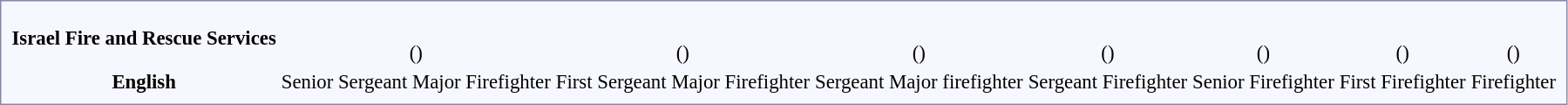<table style="border:1px solid #8888aa; background-color:#f7f8ff; padding:5px; font-size:95%; margin: 0px 12px 12px 0px;">
<tr style="text-align:center;">
<th rowspan=2> Israel Fire and Rescue Services</th>
<td colspan=1></td>
<td colspan=1></td>
<td colspan=2></td>
<td colspan=6></td>
<td colspan=6></td>
<td colspan=4></td>
<td colspan=6></td>
</tr>
<tr style="text-align:center;">
<td colspan=1><br>()</td>
<td colspan=1><br>()</td>
<td colspan=2><br>()</td>
<td colspan=6><br>()</td>
<td colspan=6><br>()</td>
<td colspan=4><br>()</td>
<td colspan=6><br>()</td>
</tr>
<tr style="text-align:center;">
<th>English</th>
<td colspan=1>Senior Sergeant Major Firefighter</td>
<td colspan=1>First Sergeant Major Firefighter</td>
<td colspan=2>Sergeant Major firefighter</td>
<td colspan=6>Sergeant Firefighter</td>
<td colspan=6>Senior Firefighter</td>
<td colspan=4>First Firefighter</td>
<td colspan=6>Firefighter</td>
</tr>
</table>
